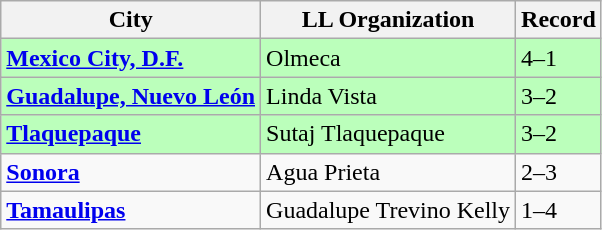<table class="wikitable">
<tr>
<th>City</th>
<th>LL Organization</th>
<th>Record</th>
</tr>
<tr bgcolor=#bbffbb>
<td> <strong><a href='#'>Mexico City, D.F.</a></strong></td>
<td>Olmeca</td>
<td>4–1</td>
</tr>
<tr bgcolor=#bbffbb>
<td> <strong><a href='#'>Guadalupe, Nuevo León</a></strong></td>
<td>Linda Vista</td>
<td>3–2</td>
</tr>
<tr bgcolor=#bbffbb>
<td> <strong><a href='#'>Tlaquepaque</a></strong></td>
<td>Sutaj Tlaquepaque</td>
<td>3–2</td>
</tr>
<tr>
<td> <strong><a href='#'>Sonora</a></strong></td>
<td>Agua Prieta</td>
<td>2–3</td>
</tr>
<tr>
<td> <strong><a href='#'>Tamaulipas</a></strong></td>
<td>Guadalupe Trevino Kelly</td>
<td>1–4</td>
</tr>
</table>
